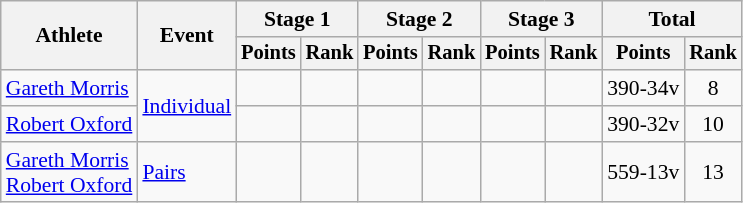<table class="wikitable" style="font-size:90%;">
<tr>
<th rowspan=2>Athlete</th>
<th rowspan=2>Event</th>
<th colspan=2>Stage 1</th>
<th colspan=2>Stage 2</th>
<th colspan=2>Stage 3</th>
<th colspan=2>Total</th>
</tr>
<tr style="font-size:95%">
<th>Points</th>
<th>Rank</th>
<th>Points</th>
<th>Rank</th>
<th>Points</th>
<th>Rank</th>
<th>Points</th>
<th>Rank</th>
</tr>
<tr align=center>
<td align=left><a href='#'>Gareth Morris</a></td>
<td align=left rowspan=2><a href='#'>Individual</a></td>
<td></td>
<td></td>
<td></td>
<td></td>
<td></td>
<td></td>
<td>390-34v</td>
<td>8</td>
</tr>
<tr align=center>
<td align=left><a href='#'>Robert Oxford</a></td>
<td></td>
<td></td>
<td></td>
<td></td>
<td></td>
<td></td>
<td>390-32v</td>
<td>10</td>
</tr>
<tr align=center>
<td align=left><a href='#'>Gareth Morris</a><br><a href='#'>Robert Oxford</a></td>
<td align=left><a href='#'>Pairs</a></td>
<td></td>
<td></td>
<td></td>
<td></td>
<td></td>
<td></td>
<td>559-13v</td>
<td>13</td>
</tr>
</table>
